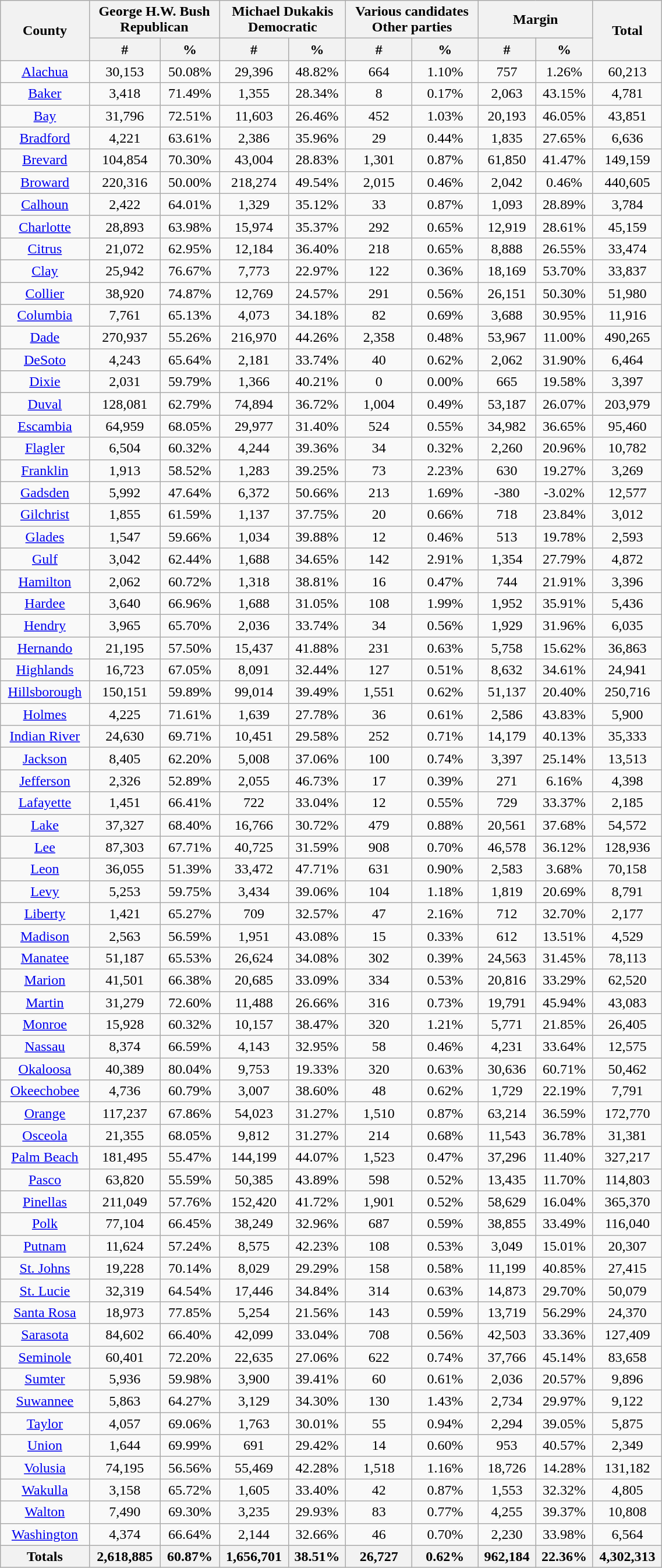<table width="60%"  class="wikitable sortable" style="text-align:center">
<tr>
<th style="text-align:center;" rowspan="2">County</th>
<th style="text-align:center;" colspan="2">George H.W. Bush<br>Republican</th>
<th style="text-align:center;" colspan="2">Michael Dukakis<br>Democratic</th>
<th style="text-align:center;" colspan="2">Various candidates<br>Other parties</th>
<th style="text-align:center;" colspan="2">Margin</th>
<th style="text-align:center;" rowspan="2">Total</th>
</tr>
<tr>
<th style="text-align:center;" data-sort-type="number">#</th>
<th style="text-align:center;" data-sort-type="number">%</th>
<th style="text-align:center;" data-sort-type="number">#</th>
<th style="text-align:center;" data-sort-type="number">%</th>
<th style="text-align:center;" data-sort-type="number">#</th>
<th style="text-align:center;" data-sort-type="number">%</th>
<th style="text-align:center;" data-sort-type="number">#</th>
<th style="text-align:center;" data-sort-type="number">%</th>
</tr>
<tr style="text-align:center;">
<td><a href='#'>Alachua</a></td>
<td>30,153</td>
<td>50.08%</td>
<td>29,396</td>
<td>48.82%</td>
<td>664</td>
<td>1.10%</td>
<td>757</td>
<td>1.26%</td>
<td>60,213</td>
</tr>
<tr style="text-align:center;">
<td><a href='#'>Baker</a></td>
<td>3,418</td>
<td>71.49%</td>
<td>1,355</td>
<td>28.34%</td>
<td>8</td>
<td>0.17%</td>
<td>2,063</td>
<td>43.15%</td>
<td>4,781</td>
</tr>
<tr style="text-align:center;">
<td><a href='#'>Bay</a></td>
<td>31,796</td>
<td>72.51%</td>
<td>11,603</td>
<td>26.46%</td>
<td>452</td>
<td>1.03%</td>
<td>20,193</td>
<td>46.05%</td>
<td>43,851</td>
</tr>
<tr style="text-align:center;">
<td><a href='#'>Bradford</a></td>
<td>4,221</td>
<td>63.61%</td>
<td>2,386</td>
<td>35.96%</td>
<td>29</td>
<td>0.44%</td>
<td>1,835</td>
<td>27.65%</td>
<td>6,636</td>
</tr>
<tr style="text-align:center;">
<td><a href='#'>Brevard</a></td>
<td>104,854</td>
<td>70.30%</td>
<td>43,004</td>
<td>28.83%</td>
<td>1,301</td>
<td>0.87%</td>
<td>61,850</td>
<td>41.47%</td>
<td>149,159</td>
</tr>
<tr style="text-align:center;">
<td><a href='#'>Broward</a></td>
<td>220,316</td>
<td>50.00%</td>
<td>218,274</td>
<td>49.54%</td>
<td>2,015</td>
<td>0.46%</td>
<td>2,042</td>
<td>0.46%</td>
<td>440,605</td>
</tr>
<tr style="text-align:center;">
<td><a href='#'>Calhoun</a></td>
<td>2,422</td>
<td>64.01%</td>
<td>1,329</td>
<td>35.12%</td>
<td>33</td>
<td>0.87%</td>
<td>1,093</td>
<td>28.89%</td>
<td>3,784</td>
</tr>
<tr style="text-align:center;">
<td><a href='#'>Charlotte</a></td>
<td>28,893</td>
<td>63.98%</td>
<td>15,974</td>
<td>35.37%</td>
<td>292</td>
<td>0.65%</td>
<td>12,919</td>
<td>28.61%</td>
<td>45,159</td>
</tr>
<tr style="text-align:center;">
<td><a href='#'>Citrus</a></td>
<td>21,072</td>
<td>62.95%</td>
<td>12,184</td>
<td>36.40%</td>
<td>218</td>
<td>0.65%</td>
<td>8,888</td>
<td>26.55%</td>
<td>33,474</td>
</tr>
<tr style="text-align:center;">
<td><a href='#'>Clay</a></td>
<td>25,942</td>
<td>76.67%</td>
<td>7,773</td>
<td>22.97%</td>
<td>122</td>
<td>0.36%</td>
<td>18,169</td>
<td>53.70%</td>
<td>33,837</td>
</tr>
<tr style="text-align:center;">
<td><a href='#'>Collier</a></td>
<td>38,920</td>
<td>74.87%</td>
<td>12,769</td>
<td>24.57%</td>
<td>291</td>
<td>0.56%</td>
<td>26,151</td>
<td>50.30%</td>
<td>51,980</td>
</tr>
<tr style="text-align:center;">
<td><a href='#'>Columbia</a></td>
<td>7,761</td>
<td>65.13%</td>
<td>4,073</td>
<td>34.18%</td>
<td>82</td>
<td>0.69%</td>
<td>3,688</td>
<td>30.95%</td>
<td>11,916</td>
</tr>
<tr style="text-align:center;">
<td><a href='#'>Dade</a></td>
<td>270,937</td>
<td>55.26%</td>
<td>216,970</td>
<td>44.26%</td>
<td>2,358</td>
<td>0.48%</td>
<td>53,967</td>
<td>11.00%</td>
<td>490,265</td>
</tr>
<tr style="text-align:center;">
<td><a href='#'>DeSoto</a></td>
<td>4,243</td>
<td>65.64%</td>
<td>2,181</td>
<td>33.74%</td>
<td>40</td>
<td>0.62%</td>
<td>2,062</td>
<td>31.90%</td>
<td>6,464</td>
</tr>
<tr style="text-align:center;">
<td><a href='#'>Dixie</a></td>
<td>2,031</td>
<td>59.79%</td>
<td>1,366</td>
<td>40.21%</td>
<td>0</td>
<td>0.00%</td>
<td>665</td>
<td>19.58%</td>
<td>3,397</td>
</tr>
<tr style="text-align:center;">
<td><a href='#'>Duval</a></td>
<td>128,081</td>
<td>62.79%</td>
<td>74,894</td>
<td>36.72%</td>
<td>1,004</td>
<td>0.49%</td>
<td>53,187</td>
<td>26.07%</td>
<td>203,979</td>
</tr>
<tr style="text-align:center;">
<td><a href='#'>Escambia</a></td>
<td>64,959</td>
<td>68.05%</td>
<td>29,977</td>
<td>31.40%</td>
<td>524</td>
<td>0.55%</td>
<td>34,982</td>
<td>36.65%</td>
<td>95,460</td>
</tr>
<tr style="text-align:center;">
<td><a href='#'>Flagler</a></td>
<td>6,504</td>
<td>60.32%</td>
<td>4,244</td>
<td>39.36%</td>
<td>34</td>
<td>0.32%</td>
<td>2,260</td>
<td>20.96%</td>
<td>10,782</td>
</tr>
<tr style="text-align:center;">
<td><a href='#'>Franklin</a></td>
<td>1,913</td>
<td>58.52%</td>
<td>1,283</td>
<td>39.25%</td>
<td>73</td>
<td>2.23%</td>
<td>630</td>
<td>19.27%</td>
<td>3,269</td>
</tr>
<tr style="text-align:center;">
<td><a href='#'>Gadsden</a></td>
<td>5,992</td>
<td>47.64%</td>
<td>6,372</td>
<td>50.66%</td>
<td>213</td>
<td>1.69%</td>
<td>-380</td>
<td>-3.02%</td>
<td>12,577</td>
</tr>
<tr style="text-align:center;">
<td><a href='#'>Gilchrist</a></td>
<td>1,855</td>
<td>61.59%</td>
<td>1,137</td>
<td>37.75%</td>
<td>20</td>
<td>0.66%</td>
<td>718</td>
<td>23.84%</td>
<td>3,012</td>
</tr>
<tr style="text-align:center;">
<td><a href='#'>Glades</a></td>
<td>1,547</td>
<td>59.66%</td>
<td>1,034</td>
<td>39.88%</td>
<td>12</td>
<td>0.46%</td>
<td>513</td>
<td>19.78%</td>
<td>2,593</td>
</tr>
<tr style="text-align:center;">
<td><a href='#'>Gulf</a></td>
<td>3,042</td>
<td>62.44%</td>
<td>1,688</td>
<td>34.65%</td>
<td>142</td>
<td>2.91%</td>
<td>1,354</td>
<td>27.79%</td>
<td>4,872</td>
</tr>
<tr style="text-align:center;">
<td><a href='#'>Hamilton</a></td>
<td>2,062</td>
<td>60.72%</td>
<td>1,318</td>
<td>38.81%</td>
<td>16</td>
<td>0.47%</td>
<td>744</td>
<td>21.91%</td>
<td>3,396</td>
</tr>
<tr style="text-align:center;">
<td><a href='#'>Hardee</a></td>
<td>3,640</td>
<td>66.96%</td>
<td>1,688</td>
<td>31.05%</td>
<td>108</td>
<td>1.99%</td>
<td>1,952</td>
<td>35.91%</td>
<td>5,436</td>
</tr>
<tr style="text-align:center;">
<td><a href='#'>Hendry</a></td>
<td>3,965</td>
<td>65.70%</td>
<td>2,036</td>
<td>33.74%</td>
<td>34</td>
<td>0.56%</td>
<td>1,929</td>
<td>31.96%</td>
<td>6,035</td>
</tr>
<tr style="text-align:center;">
<td><a href='#'>Hernando</a></td>
<td>21,195</td>
<td>57.50%</td>
<td>15,437</td>
<td>41.88%</td>
<td>231</td>
<td>0.63%</td>
<td>5,758</td>
<td>15.62%</td>
<td>36,863</td>
</tr>
<tr style="text-align:center;">
<td><a href='#'>Highlands</a></td>
<td>16,723</td>
<td>67.05%</td>
<td>8,091</td>
<td>32.44%</td>
<td>127</td>
<td>0.51%</td>
<td>8,632</td>
<td>34.61%</td>
<td>24,941</td>
</tr>
<tr style="text-align:center;">
<td><a href='#'>Hillsborough</a></td>
<td>150,151</td>
<td>59.89%</td>
<td>99,014</td>
<td>39.49%</td>
<td>1,551</td>
<td>0.62%</td>
<td>51,137</td>
<td>20.40%</td>
<td>250,716</td>
</tr>
<tr style="text-align:center;">
<td><a href='#'>Holmes</a></td>
<td>4,225</td>
<td>71.61%</td>
<td>1,639</td>
<td>27.78%</td>
<td>36</td>
<td>0.61%</td>
<td>2,586</td>
<td>43.83%</td>
<td>5,900</td>
</tr>
<tr style="text-align:center;">
<td><a href='#'>Indian River</a></td>
<td>24,630</td>
<td>69.71%</td>
<td>10,451</td>
<td>29.58%</td>
<td>252</td>
<td>0.71%</td>
<td>14,179</td>
<td>40.13%</td>
<td>35,333</td>
</tr>
<tr style="text-align:center;">
<td><a href='#'>Jackson</a></td>
<td>8,405</td>
<td>62.20%</td>
<td>5,008</td>
<td>37.06%</td>
<td>100</td>
<td>0.74%</td>
<td>3,397</td>
<td>25.14%</td>
<td>13,513</td>
</tr>
<tr style="text-align:center;">
<td><a href='#'>Jefferson</a></td>
<td>2,326</td>
<td>52.89%</td>
<td>2,055</td>
<td>46.73%</td>
<td>17</td>
<td>0.39%</td>
<td>271</td>
<td>6.16%</td>
<td>4,398</td>
</tr>
<tr style="text-align:center;">
<td><a href='#'>Lafayette</a></td>
<td>1,451</td>
<td>66.41%</td>
<td>722</td>
<td>33.04%</td>
<td>12</td>
<td>0.55%</td>
<td>729</td>
<td>33.37%</td>
<td>2,185</td>
</tr>
<tr style="text-align:center;">
<td><a href='#'>Lake</a></td>
<td>37,327</td>
<td>68.40%</td>
<td>16,766</td>
<td>30.72%</td>
<td>479</td>
<td>0.88%</td>
<td>20,561</td>
<td>37.68%</td>
<td>54,572</td>
</tr>
<tr style="text-align:center;">
<td><a href='#'>Lee</a></td>
<td>87,303</td>
<td>67.71%</td>
<td>40,725</td>
<td>31.59%</td>
<td>908</td>
<td>0.70%</td>
<td>46,578</td>
<td>36.12%</td>
<td>128,936</td>
</tr>
<tr style="text-align:center;">
<td><a href='#'>Leon</a></td>
<td>36,055</td>
<td>51.39%</td>
<td>33,472</td>
<td>47.71%</td>
<td>631</td>
<td>0.90%</td>
<td>2,583</td>
<td>3.68%</td>
<td>70,158</td>
</tr>
<tr style="text-align:center;">
<td><a href='#'>Levy</a></td>
<td>5,253</td>
<td>59.75%</td>
<td>3,434</td>
<td>39.06%</td>
<td>104</td>
<td>1.18%</td>
<td>1,819</td>
<td>20.69%</td>
<td>8,791</td>
</tr>
<tr style="text-align:center;">
<td><a href='#'>Liberty</a></td>
<td>1,421</td>
<td>65.27%</td>
<td>709</td>
<td>32.57%</td>
<td>47</td>
<td>2.16%</td>
<td>712</td>
<td>32.70%</td>
<td>2,177</td>
</tr>
<tr style="text-align:center;">
<td><a href='#'>Madison</a></td>
<td>2,563</td>
<td>56.59%</td>
<td>1,951</td>
<td>43.08%</td>
<td>15</td>
<td>0.33%</td>
<td>612</td>
<td>13.51%</td>
<td>4,529</td>
</tr>
<tr style="text-align:center;">
<td><a href='#'>Manatee</a></td>
<td>51,187</td>
<td>65.53%</td>
<td>26,624</td>
<td>34.08%</td>
<td>302</td>
<td>0.39%</td>
<td>24,563</td>
<td>31.45%</td>
<td>78,113</td>
</tr>
<tr style="text-align:center;">
<td><a href='#'>Marion</a></td>
<td>41,501</td>
<td>66.38%</td>
<td>20,685</td>
<td>33.09%</td>
<td>334</td>
<td>0.53%</td>
<td>20,816</td>
<td>33.29%</td>
<td>62,520</td>
</tr>
<tr style="text-align:center;">
<td><a href='#'>Martin</a></td>
<td>31,279</td>
<td>72.60%</td>
<td>11,488</td>
<td>26.66%</td>
<td>316</td>
<td>0.73%</td>
<td>19,791</td>
<td>45.94%</td>
<td>43,083</td>
</tr>
<tr style="text-align:center;">
<td><a href='#'>Monroe</a></td>
<td>15,928</td>
<td>60.32%</td>
<td>10,157</td>
<td>38.47%</td>
<td>320</td>
<td>1.21%</td>
<td>5,771</td>
<td>21.85%</td>
<td>26,405</td>
</tr>
<tr style="text-align:center;">
<td><a href='#'>Nassau</a></td>
<td>8,374</td>
<td>66.59%</td>
<td>4,143</td>
<td>32.95%</td>
<td>58</td>
<td>0.46%</td>
<td>4,231</td>
<td>33.64%</td>
<td>12,575</td>
</tr>
<tr style="text-align:center;">
<td><a href='#'>Okaloosa</a></td>
<td>40,389</td>
<td>80.04%</td>
<td>9,753</td>
<td>19.33%</td>
<td>320</td>
<td>0.63%</td>
<td>30,636</td>
<td>60.71%</td>
<td>50,462</td>
</tr>
<tr style="text-align:center;">
<td><a href='#'>Okeechobee</a></td>
<td>4,736</td>
<td>60.79%</td>
<td>3,007</td>
<td>38.60%</td>
<td>48</td>
<td>0.62%</td>
<td>1,729</td>
<td>22.19%</td>
<td>7,791</td>
</tr>
<tr style="text-align:center;">
<td><a href='#'>Orange</a></td>
<td>117,237</td>
<td>67.86%</td>
<td>54,023</td>
<td>31.27%</td>
<td>1,510</td>
<td>0.87%</td>
<td>63,214</td>
<td>36.59%</td>
<td>172,770</td>
</tr>
<tr style="text-align:center;">
<td><a href='#'>Osceola</a></td>
<td>21,355</td>
<td>68.05%</td>
<td>9,812</td>
<td>31.27%</td>
<td>214</td>
<td>0.68%</td>
<td>11,543</td>
<td>36.78%</td>
<td>31,381</td>
</tr>
<tr style="text-align:center;">
<td><a href='#'>Palm Beach</a></td>
<td>181,495</td>
<td>55.47%</td>
<td>144,199</td>
<td>44.07%</td>
<td>1,523</td>
<td>0.47%</td>
<td>37,296</td>
<td>11.40%</td>
<td>327,217</td>
</tr>
<tr style="text-align:center;">
<td><a href='#'>Pasco</a></td>
<td>63,820</td>
<td>55.59%</td>
<td>50,385</td>
<td>43.89%</td>
<td>598</td>
<td>0.52%</td>
<td>13,435</td>
<td>11.70%</td>
<td>114,803</td>
</tr>
<tr style="text-align:center;">
<td><a href='#'>Pinellas</a></td>
<td>211,049</td>
<td>57.76%</td>
<td>152,420</td>
<td>41.72%</td>
<td>1,901</td>
<td>0.52%</td>
<td>58,629</td>
<td>16.04%</td>
<td>365,370</td>
</tr>
<tr style="text-align:center;">
<td><a href='#'>Polk</a></td>
<td>77,104</td>
<td>66.45%</td>
<td>38,249</td>
<td>32.96%</td>
<td>687</td>
<td>0.59%</td>
<td>38,855</td>
<td>33.49%</td>
<td>116,040</td>
</tr>
<tr style="text-align:center;">
<td><a href='#'>Putnam</a></td>
<td>11,624</td>
<td>57.24%</td>
<td>8,575</td>
<td>42.23%</td>
<td>108</td>
<td>0.53%</td>
<td>3,049</td>
<td>15.01%</td>
<td>20,307</td>
</tr>
<tr style="text-align:center;">
<td><a href='#'>St. Johns</a></td>
<td>19,228</td>
<td>70.14%</td>
<td>8,029</td>
<td>29.29%</td>
<td>158</td>
<td>0.58%</td>
<td>11,199</td>
<td>40.85%</td>
<td>27,415</td>
</tr>
<tr style="text-align:center;">
<td><a href='#'>St. Lucie</a></td>
<td>32,319</td>
<td>64.54%</td>
<td>17,446</td>
<td>34.84%</td>
<td>314</td>
<td>0.63%</td>
<td>14,873</td>
<td>29.70%</td>
<td>50,079</td>
</tr>
<tr style="text-align:center;">
<td><a href='#'>Santa Rosa</a></td>
<td>18,973</td>
<td>77.85%</td>
<td>5,254</td>
<td>21.56%</td>
<td>143</td>
<td>0.59%</td>
<td>13,719</td>
<td>56.29%</td>
<td>24,370</td>
</tr>
<tr style="text-align:center;">
<td><a href='#'>Sarasota</a></td>
<td>84,602</td>
<td>66.40%</td>
<td>42,099</td>
<td>33.04%</td>
<td>708</td>
<td>0.56%</td>
<td>42,503</td>
<td>33.36%</td>
<td>127,409</td>
</tr>
<tr style="text-align:center;">
<td><a href='#'>Seminole</a></td>
<td>60,401</td>
<td>72.20%</td>
<td>22,635</td>
<td>27.06%</td>
<td>622</td>
<td>0.74%</td>
<td>37,766</td>
<td>45.14%</td>
<td>83,658</td>
</tr>
<tr style="text-align:center;">
<td><a href='#'>Sumter</a></td>
<td>5,936</td>
<td>59.98%</td>
<td>3,900</td>
<td>39.41%</td>
<td>60</td>
<td>0.61%</td>
<td>2,036</td>
<td>20.57%</td>
<td>9,896</td>
</tr>
<tr style="text-align:center;">
<td><a href='#'>Suwannee</a></td>
<td>5,863</td>
<td>64.27%</td>
<td>3,129</td>
<td>34.30%</td>
<td>130</td>
<td>1.43%</td>
<td>2,734</td>
<td>29.97%</td>
<td>9,122</td>
</tr>
<tr style="text-align:center;">
<td><a href='#'>Taylor</a></td>
<td>4,057</td>
<td>69.06%</td>
<td>1,763</td>
<td>30.01%</td>
<td>55</td>
<td>0.94%</td>
<td>2,294</td>
<td>39.05%</td>
<td>5,875</td>
</tr>
<tr style="text-align:center;">
<td><a href='#'>Union</a></td>
<td>1,644</td>
<td>69.99%</td>
<td>691</td>
<td>29.42%</td>
<td>14</td>
<td>0.60%</td>
<td>953</td>
<td>40.57%</td>
<td>2,349</td>
</tr>
<tr style="text-align:center;">
<td><a href='#'>Volusia</a></td>
<td>74,195</td>
<td>56.56%</td>
<td>55,469</td>
<td>42.28%</td>
<td>1,518</td>
<td>1.16%</td>
<td>18,726</td>
<td>14.28%</td>
<td>131,182</td>
</tr>
<tr style="text-align:center;">
<td><a href='#'>Wakulla</a></td>
<td>3,158</td>
<td>65.72%</td>
<td>1,605</td>
<td>33.40%</td>
<td>42</td>
<td>0.87%</td>
<td>1,553</td>
<td>32.32%</td>
<td>4,805</td>
</tr>
<tr style="text-align:center;">
<td><a href='#'>Walton</a></td>
<td>7,490</td>
<td>69.30%</td>
<td>3,235</td>
<td>29.93%</td>
<td>83</td>
<td>0.77%</td>
<td>4,255</td>
<td>39.37%</td>
<td>10,808</td>
</tr>
<tr style="text-align:center;">
<td><a href='#'>Washington</a></td>
<td>4,374</td>
<td>66.64%</td>
<td>2,144</td>
<td>32.66%</td>
<td>46</td>
<td>0.70%</td>
<td>2,230</td>
<td>33.98%</td>
<td>6,564</td>
</tr>
<tr style="text-align:center;">
<th>Totals</th>
<th>2,618,885</th>
<th>60.87%</th>
<th>1,656,701</th>
<th>38.51%</th>
<th>26,727</th>
<th>0.62%</th>
<th>962,184</th>
<th>22.36%</th>
<th>4,302,313</th>
</tr>
</table>
